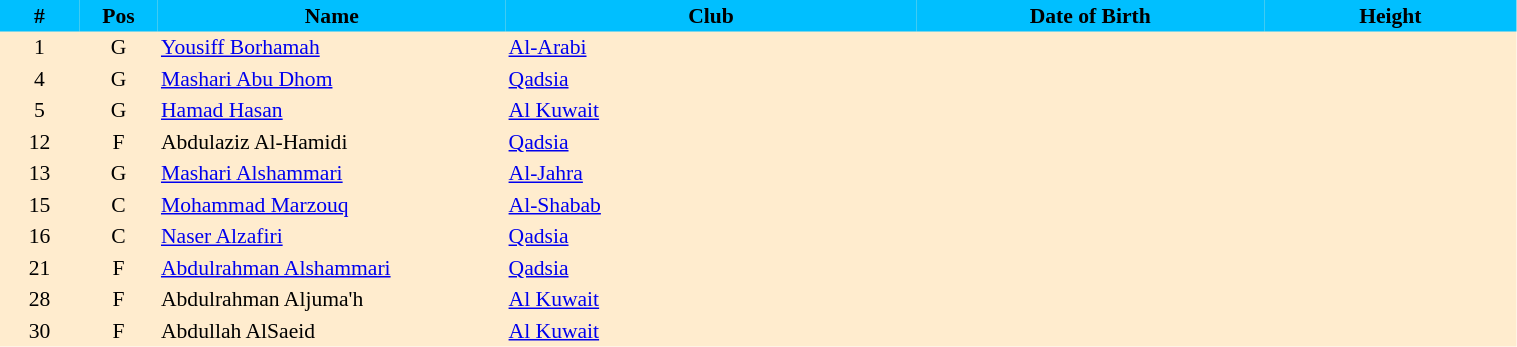<table border=0 cellpadding=2 cellspacing=0  |- bgcolor=#FFECCE style="text-align:center; font-size:90%;" width=80%>
<tr bgcolor=#00BFFF>
<th width=5%>#</th>
<th width=5%>Pos</th>
<th width=22%>Name</th>
<th width=26%>Club</th>
<th width=22%>Date of Birth</th>
<th width=16%>Height</th>
</tr>
<tr>
<td>1</td>
<td>G</td>
<td align=left><a href='#'>Yousiff Borhamah</a></td>
<td align=left> <a href='#'>Al-Arabi</a></td>
<td align=left></td>
<td></td>
</tr>
<tr>
<td>4</td>
<td>G</td>
<td align=left><a href='#'>Mashari Abu Dhom</a></td>
<td align=left> <a href='#'>Qadsia</a></td>
<td align=left></td>
<td></td>
</tr>
<tr>
<td>5</td>
<td>G</td>
<td align=left><a href='#'>Hamad Hasan</a></td>
<td align=left> <a href='#'>Al Kuwait</a></td>
<td align=left></td>
<td></td>
</tr>
<tr>
<td>12</td>
<td>F</td>
<td align=left>Abdulaziz Al-Hamidi</td>
<td align=left> <a href='#'>Qadsia</a></td>
<td align=left></td>
<td></td>
</tr>
<tr>
<td>13</td>
<td>G</td>
<td align=left><a href='#'>Mashari Alshammari</a></td>
<td align=left> <a href='#'>Al-Jahra</a></td>
<td align=left></td>
<td></td>
</tr>
<tr>
<td>15</td>
<td>C</td>
<td align=left><a href='#'>Mohammad Marzouq</a></td>
<td align=left> <a href='#'>Al-Shabab</a></td>
<td align=left></td>
<td></td>
</tr>
<tr>
<td>16</td>
<td>C</td>
<td align=left><a href='#'>Naser Alzafiri</a></td>
<td align=left> <a href='#'>Qadsia</a></td>
<td align=left></td>
<td></td>
</tr>
<tr>
<td>21</td>
<td>F</td>
<td align=left><a href='#'>Abdulrahman Alshammari</a></td>
<td align=left> <a href='#'>Qadsia</a></td>
<td align=left></td>
<td></td>
</tr>
<tr>
<td>28</td>
<td>F</td>
<td align=left>Abdulrahman Aljuma'h</td>
<td align=left> <a href='#'>Al Kuwait</a></td>
<td align=left></td>
<td></td>
</tr>
<tr>
<td>30</td>
<td>F</td>
<td align=left>Abdullah AlSaeid</td>
<td align=left> <a href='#'>Al Kuwait</a></td>
<td align=left></td>
<td></td>
</tr>
<tr>
</tr>
</table>
